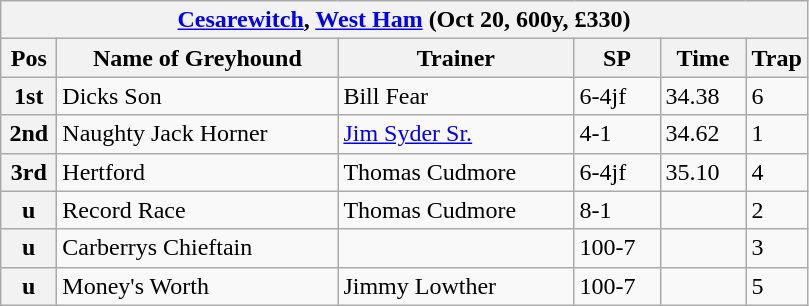<table class="wikitable">
<tr>
<th colspan="6"><a href='#'>Cesarewitch</a>, <a href='#'>West Ham</a> (Oct 20, 600y, £330)</th>
</tr>
<tr>
<th width=30>Pos</th>
<th width=180>Name of Greyhound</th>
<th width=150>Trainer</th>
<th width=50>SP</th>
<th width=50>Time</th>
<th width=30>Trap</th>
</tr>
<tr>
<th>1st</th>
<td>Dicks Son</td>
<td>Bill Fear</td>
<td>6-4jf</td>
<td>34.38</td>
<td>6</td>
</tr>
<tr>
<th>2nd</th>
<td>Naughty Jack Horner</td>
<td><a href='#'>Jim Syder Sr.</a></td>
<td>4-1</td>
<td>34.62</td>
<td>1</td>
</tr>
<tr>
<th>3rd</th>
<td>Hertford</td>
<td>Thomas Cudmore</td>
<td>6-4jf</td>
<td>35.10</td>
<td>4</td>
</tr>
<tr>
<th>u</th>
<td>Record Race</td>
<td>Thomas Cudmore</td>
<td>8-1</td>
<td></td>
<td>2</td>
</tr>
<tr>
<th>u</th>
<td>Carberrys Chieftain</td>
<td></td>
<td>100-7</td>
<td></td>
<td>3</td>
</tr>
<tr>
<th>u</th>
<td>Money's Worth</td>
<td>Jimmy Lowther</td>
<td>100-7</td>
<td></td>
<td>5</td>
</tr>
</table>
